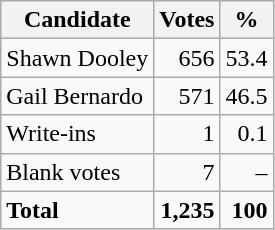<table class=wikitable style=text-align:right>
<tr>
<th>Candidate</th>
<th>Votes</th>
<th>%</th>
</tr>
<tr>
<td align=left>Shawn Dooley</td>
<td>656</td>
<td>53.4</td>
</tr>
<tr>
<td align=left>Gail Bernardo</td>
<td>571</td>
<td>46.5</td>
</tr>
<tr>
<td align=left>Write-ins</td>
<td>1</td>
<td>0.1</td>
</tr>
<tr>
<td align=left>Blank votes</td>
<td>7</td>
<td>–</td>
</tr>
<tr>
<td align=left><strong>Total</strong></td>
<td><strong>1,235</strong></td>
<td><strong>100</strong></td>
</tr>
</table>
